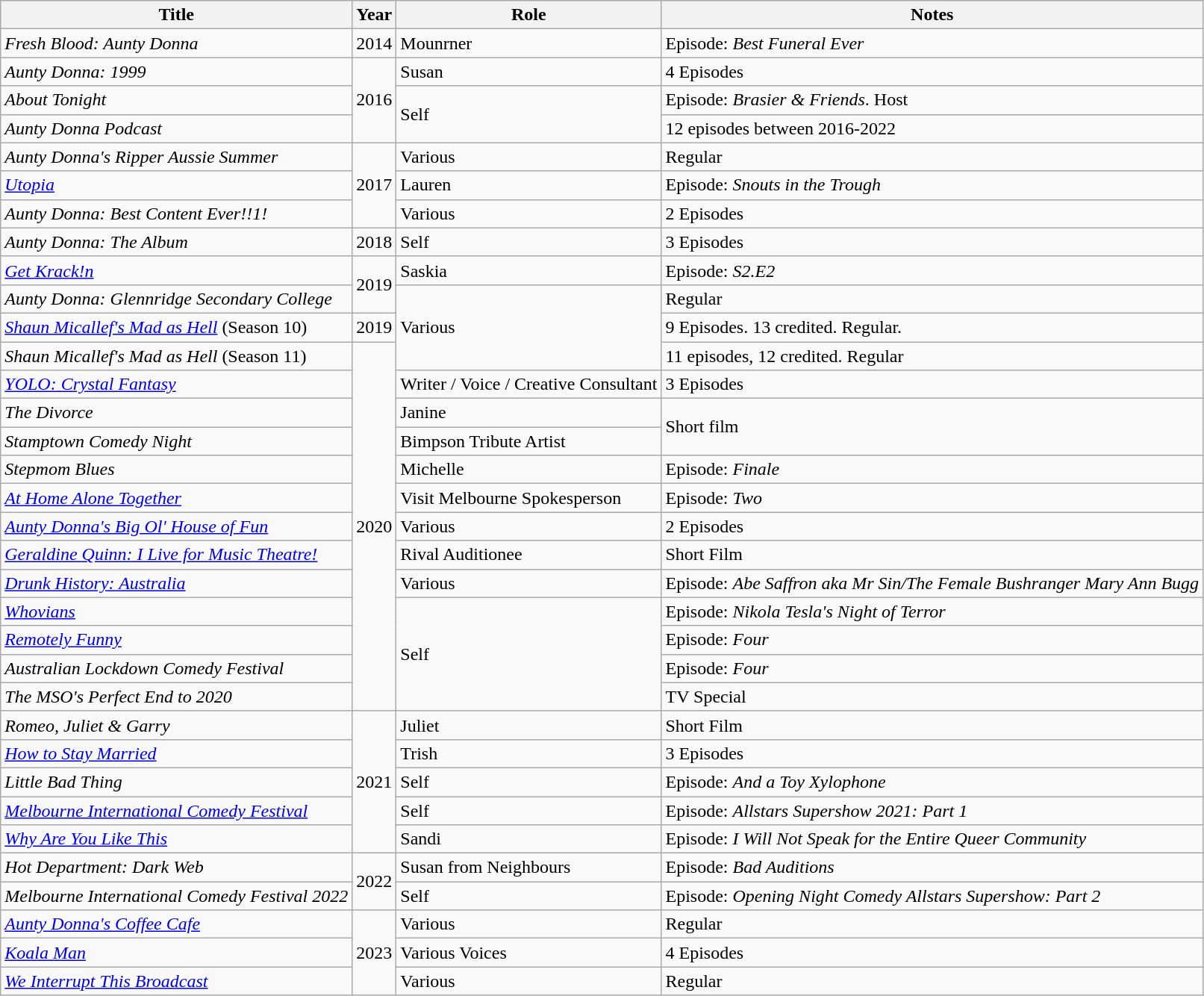<table class="wikitable">
<tr>
<th>Title</th>
<th>Year</th>
<th>Role</th>
<th>Notes</th>
</tr>
<tr>
<td><em>Fresh Blood: Aunty Donna</em></td>
<td>2014</td>
<td>Mounrner</td>
<td>Episode: <em>Best Funeral Ever</em></td>
</tr>
<tr>
<td><em>Aunty Donna: 1999</em></td>
<td rowspan="3">2016</td>
<td>Susan</td>
<td>4 Episodes</td>
</tr>
<tr>
<td><em>About Tonight</em></td>
<td rowspan="2">Self</td>
<td>Episode: <em>Brasier & Friends</em>. Host</td>
</tr>
<tr>
<td><em>Aunty Donna Podcast</em></td>
<td>12 episodes between 2016-2022</td>
</tr>
<tr>
<td><em>Aunty Donna's Ripper Aussie Summer</em></td>
<td rowspan="3">2017</td>
<td>Various</td>
<td>Regular</td>
</tr>
<tr>
<td><em><a href='#'>Utopia</a></em></td>
<td>Lauren</td>
<td>Episode: <em>Snouts in the Trough</em></td>
</tr>
<tr>
<td><em>Aunty Donna: Best Content Ever!!1!</em></td>
<td>Various</td>
<td>2 Episodes</td>
</tr>
<tr>
<td><em>Aunty Donna: The Album</em></td>
<td>2018</td>
<td>Self</td>
<td>3 Episodes</td>
</tr>
<tr>
<td><em><a href='#'>Get Krack!n</a></em></td>
<td rowspan="2">2019</td>
<td>Saskia</td>
<td>Episode: <em>S2.E2</em></td>
</tr>
<tr>
<td><em>Aunty Donna: Glennridge Secondary College</em></td>
<td rowspan="3">Various</td>
<td>Regular</td>
</tr>
<tr>
<td><em><a href='#'>Shaun Micallef's Mad as Hell</a></em> (Season 10)</td>
<td>2019</td>
<td>9 Episodes. 13 credited. Regular.</td>
</tr>
<tr>
<td><em>Shaun Micallef's Mad as Hell</em> (Season 11)</td>
<td rowspan="13">2020</td>
<td>11 episodes, 12 credited. Regular</td>
</tr>
<tr>
<td><em><a href='#'>YOLO: Crystal Fantasy</a></em></td>
<td>Writer / Voice / Creative Consultant</td>
<td>3 Episodes</td>
</tr>
<tr>
<td><em>The Divorce</em></td>
<td>Janine</td>
<td rowspan="2">Short film</td>
</tr>
<tr>
<td><em>Stamptown Comedy Night</em></td>
<td>Bimpson Tribute Artist</td>
</tr>
<tr>
<td><em>Stepmom Blues</em></td>
<td>Michelle</td>
<td>Episode: <em>Finale</em></td>
</tr>
<tr>
<td><em><a href='#'>At Home Alone Together</a></em></td>
<td>Visit Melbourne Spokesperson</td>
<td>Episode: <em>Two</em></td>
</tr>
<tr>
<td><em><a href='#'>Aunty Donna's Big Ol' House of Fun</a></em></td>
<td>Various</td>
<td>2 Episodes</td>
</tr>
<tr>
<td><em><a href='#'>Geraldine Quinn: I Live for Music Theatre!</a></em></td>
<td>Rival Auditionee</td>
<td>Short Film</td>
</tr>
<tr>
<td><em><a href='#'>Drunk History: Australia</a></em></td>
<td>Various</td>
<td>Episode: <em>Abe Saffron aka Mr Sin/The Female Bushranger Mary Ann Bugg</em></td>
</tr>
<tr>
<td><em><a href='#'>Whovians</a></em></td>
<td rowspan="4">Self</td>
<td>Episode: <em>Nikola Tesla's Night of Terror</em></td>
</tr>
<tr>
<td><em><a href='#'>Remotely Funny</a></em></td>
<td>Episode: <em>Four</em></td>
</tr>
<tr>
<td><em>Australian Lockdown Comedy Festival</em></td>
<td>Episode: <em>Four</em></td>
</tr>
<tr>
<td><em>The MSO's Perfect End to 2020</em></td>
<td>TV Special</td>
</tr>
<tr>
<td><em>Romeo, Juliet & Garry</em></td>
<td rowspan="5">2021</td>
<td>Juliet</td>
<td>Short Film</td>
</tr>
<tr>
<td><em><a href='#'>How to Stay Married</a></em></td>
<td>Trish</td>
<td>3 Episodes</td>
</tr>
<tr>
<td><em>Little Bad Thing</em></td>
<td>Self</td>
<td>Episode: <em>And a Toy Xylophone</em></td>
</tr>
<tr>
<td><em><a href='#'>Melbourne International Comedy Festival</a></em></td>
<td>Self</td>
<td>Episode: <em>Allstars Supershow 2021: Part 1</em></td>
</tr>
<tr>
<td><em><a href='#'>Why Are You Like This</a></em></td>
<td>Sandi</td>
<td>Episode: <em>I Will Not Speak for the Entire Queer Community</em></td>
</tr>
<tr>
<td><em>Hot Department: Dark Web</em></td>
<td rowspan="2">2022</td>
<td>Susan from Neighbours</td>
<td>Episode: <em>Bad Auditions</em></td>
</tr>
<tr>
<td><em>Melbourne International Comedy Festival 2022</em></td>
<td>Self</td>
<td>Episode: <em>Opening Night Comedy Allstars Supershow: Part 2</em></td>
</tr>
<tr>
<td><em><a href='#'>Aunty Donna's Coffee Cafe</a></em></td>
<td rowspan="3">2023</td>
<td>Various</td>
<td>Regular</td>
</tr>
<tr>
<td><em><a href='#'>Koala Man</a></em></td>
<td>Various Voices</td>
<td>4 Episodes</td>
</tr>
<tr>
<td><em><a href='#'>We Interrupt This Broadcast</a></em></td>
<td>Various</td>
<td>Regular</td>
</tr>
</table>
